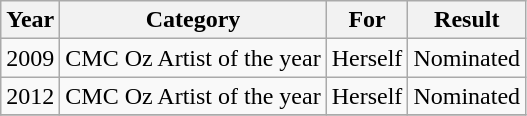<table class="wikitable">
<tr>
<th align="center">Year</th>
<th align="center">Category</th>
<th align="center">For</th>
<th align="center">Result</th>
</tr>
<tr>
<td align="left">2009</td>
<td align="left">CMC Oz Artist of the year</td>
<td align="left">Herself</td>
<td align="left">Nominated</td>
</tr>
<tr>
<td align="left">2012</td>
<td align="left">CMC Oz Artist of the year</td>
<td align="left">Herself</td>
<td align="left">Nominated</td>
</tr>
<tr>
</tr>
</table>
